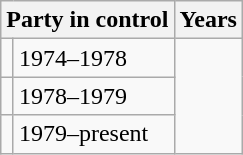<table class="wikitable">
<tr>
<th colspan=2>Party in control</th>
<th>Years</th>
</tr>
<tr>
<td></td>
<td>1974–1978</td>
</tr>
<tr>
<td></td>
<td>1978–1979</td>
</tr>
<tr>
<td></td>
<td>1979–present</td>
</tr>
</table>
